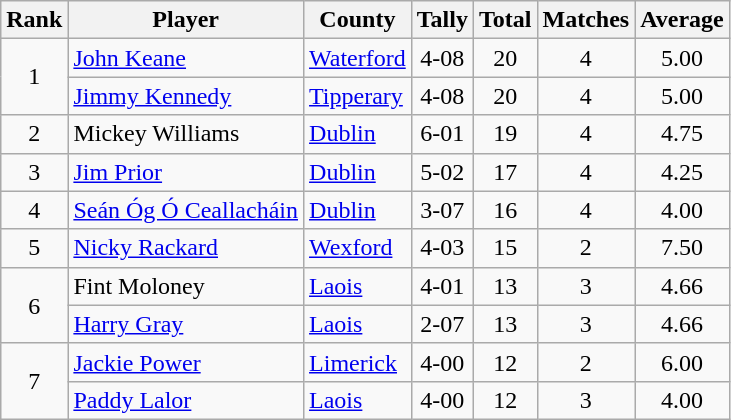<table class="wikitable">
<tr>
<th>Rank</th>
<th>Player</th>
<th>County</th>
<th>Tally</th>
<th>Total</th>
<th>Matches</th>
<th>Average</th>
</tr>
<tr>
<td rowspan=2 align=center>1</td>
<td><a href='#'>John Keane</a></td>
<td><a href='#'>Waterford</a></td>
<td align=center>4-08</td>
<td align=center>20</td>
<td align=center>4</td>
<td align=center>5.00</td>
</tr>
<tr>
<td><a href='#'>Jimmy Kennedy</a></td>
<td><a href='#'>Tipperary</a></td>
<td align=center>4-08</td>
<td align=center>20</td>
<td align=center>4</td>
<td align=center>5.00</td>
</tr>
<tr>
<td rowspan=1 align=center>2</td>
<td>Mickey Williams</td>
<td><a href='#'>Dublin</a></td>
<td align=center>6-01</td>
<td align=center>19</td>
<td align=center>4</td>
<td align=center>4.75</td>
</tr>
<tr>
<td rowspan=1 align=center>3</td>
<td><a href='#'>Jim Prior</a></td>
<td><a href='#'>Dublin</a></td>
<td align=center>5-02</td>
<td align=center>17</td>
<td align=center>4</td>
<td align=center>4.25</td>
</tr>
<tr>
<td rowspan=1 align=center>4</td>
<td><a href='#'>Seán Óg Ó Ceallacháin</a></td>
<td><a href='#'>Dublin</a></td>
<td align=center>3-07</td>
<td align=center>16</td>
<td align=center>4</td>
<td align=center>4.00</td>
</tr>
<tr>
<td rowspan=1 align=center>5</td>
<td><a href='#'>Nicky Rackard</a></td>
<td><a href='#'>Wexford</a></td>
<td align=center>4-03</td>
<td align=center>15</td>
<td align=center>2</td>
<td align=center>7.50</td>
</tr>
<tr>
<td rowspan=2 align=center>6</td>
<td>Fint Moloney</td>
<td><a href='#'>Laois</a></td>
<td align=center>4-01</td>
<td align=center>13</td>
<td align=center>3</td>
<td align=center>4.66</td>
</tr>
<tr>
<td><a href='#'>Harry Gray</a></td>
<td><a href='#'>Laois</a></td>
<td align=center>2-07</td>
<td align=center>13</td>
<td align=center>3</td>
<td align=center>4.66</td>
</tr>
<tr>
<td rowspan=2 align=center>7</td>
<td><a href='#'>Jackie Power</a></td>
<td><a href='#'>Limerick</a></td>
<td align=center>4-00</td>
<td align=center>12</td>
<td align=center>2</td>
<td align=center>6.00</td>
</tr>
<tr>
<td><a href='#'>Paddy Lalor</a></td>
<td><a href='#'>Laois</a></td>
<td align=center>4-00</td>
<td align=center>12</td>
<td align=center>3</td>
<td align=center>4.00</td>
</tr>
</table>
